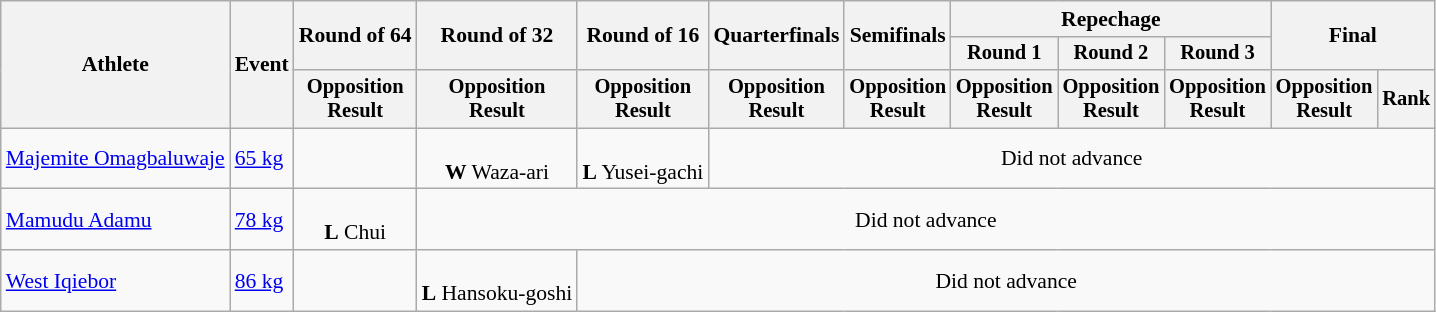<table class="wikitable" style="font-size:90%">
<tr>
<th rowspan="3">Athlete</th>
<th rowspan="3">Event</th>
<th rowspan="2">Round of 64</th>
<th rowspan="2">Round of 32</th>
<th rowspan="2">Round of 16</th>
<th rowspan="2">Quarterfinals</th>
<th rowspan="2">Semifinals</th>
<th colspan=3>Repechage</th>
<th rowspan="2" colspan=2>Final</th>
</tr>
<tr style="font-size:95%">
<th>Round 1</th>
<th>Round 2</th>
<th>Round 3</th>
</tr>
<tr style="font-size:95%">
<th>Opposition<br>Result</th>
<th>Opposition<br>Result</th>
<th>Opposition<br>Result</th>
<th>Opposition<br>Result</th>
<th>Opposition<br>Result</th>
<th>Opposition<br>Result</th>
<th>Opposition<br>Result</th>
<th>Opposition<br>Result</th>
<th>Opposition<br>Result</th>
<th>Rank</th>
</tr>
<tr align=center>
<td align=left><a href='#'>Majemite Omagbaluwaje</a></td>
<td align=left><a href='#'>65 kg</a></td>
<td></td>
<td><br><strong>W</strong> Waza-ari</td>
<td><br><strong>L</strong> Yusei-gachi</td>
<td colspan=7>Did not advance</td>
</tr>
<tr align=center>
<td align=left><a href='#'>Mamudu Adamu</a></td>
<td align=left><a href='#'>78 kg</a></td>
<td><br><strong>L</strong> Chui</td>
<td colspan=9>Did not advance</td>
</tr>
<tr align=center>
<td align=left><a href='#'>West Iqiebor</a></td>
<td align=left><a href='#'>86 kg</a></td>
<td></td>
<td><br><strong>L</strong> Hansoku-goshi</td>
<td colspan=8>Did not advance</td>
</tr>
</table>
